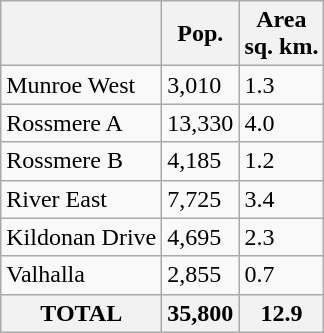<table class="wikitable">
<tr>
<th></th>
<th>Pop.</th>
<th>Area<br>sq. km.</th>
</tr>
<tr>
<td>Munroe West</td>
<td>3,010</td>
<td>1.3</td>
</tr>
<tr>
<td>Rossmere A</td>
<td>13,330</td>
<td>4.0</td>
</tr>
<tr>
<td>Rossmere B</td>
<td>4,185</td>
<td>1.2</td>
</tr>
<tr>
<td>River East</td>
<td>7,725</td>
<td>3.4</td>
</tr>
<tr>
<td>Kildonan Drive</td>
<td>4,695</td>
<td>2.3</td>
</tr>
<tr>
<td>Valhalla</td>
<td>2,855</td>
<td>0.7</td>
</tr>
<tr>
<th>TOTAL</th>
<th>35,800</th>
<th>12.9</th>
</tr>
</table>
